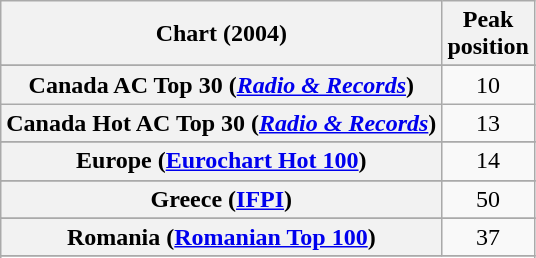<table class="wikitable sortable plainrowheaders" style="text-align:center">
<tr>
<th>Chart (2004)</th>
<th>Peak<br>position</th>
</tr>
<tr>
</tr>
<tr>
</tr>
<tr>
</tr>
<tr>
</tr>
<tr>
<th scope="row">Canada AC Top 30 (<em><a href='#'>Radio & Records</a></em>)</th>
<td>10</td>
</tr>
<tr>
<th scope="row">Canada Hot AC Top 30 (<em><a href='#'>Radio & Records</a></em>)</th>
<td>13</td>
</tr>
<tr>
</tr>
<tr>
<th scope="row">Europe (<a href='#'>Eurochart Hot 100</a>)</th>
<td>14</td>
</tr>
<tr>
</tr>
<tr>
<th scope="row">Greece (<a href='#'>IFPI</a>)</th>
<td>50</td>
</tr>
<tr>
</tr>
<tr>
</tr>
<tr>
</tr>
<tr>
</tr>
<tr>
</tr>
<tr>
</tr>
<tr>
<th scope="row">Romania (<a href='#'>Romanian Top 100</a>)</th>
<td>37</td>
</tr>
<tr>
</tr>
<tr>
</tr>
<tr>
</tr>
<tr>
</tr>
<tr>
</tr>
<tr>
</tr>
</table>
